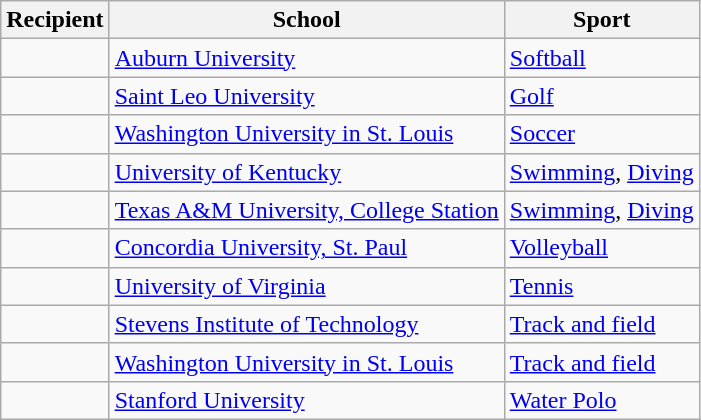<table class="wikitable sortable">
<tr>
<th>Recipient</th>
<th>School</th>
<th>Sport</th>
</tr>
<tr>
<td></td>
<td><a href='#'>Auburn University</a></td>
<td><a href='#'>Softball</a></td>
</tr>
<tr>
<td></td>
<td><a href='#'>Saint Leo University</a></td>
<td><a href='#'>Golf</a></td>
</tr>
<tr>
<td></td>
<td><a href='#'>Washington University in St. Louis</a></td>
<td><a href='#'>Soccer</a></td>
</tr>
<tr>
<td></td>
<td><a href='#'>University of Kentucky</a></td>
<td><a href='#'>Swimming</a>, <a href='#'>Diving</a></td>
</tr>
<tr>
<td></td>
<td><a href='#'>Texas A&M University, College Station</a></td>
<td><a href='#'>Swimming</a>, <a href='#'>Diving</a></td>
</tr>
<tr>
<td></td>
<td><a href='#'>Concordia University, St. Paul</a></td>
<td><a href='#'>Volleyball</a></td>
</tr>
<tr>
<td></td>
<td><a href='#'>University of Virginia</a></td>
<td><a href='#'>Tennis</a></td>
</tr>
<tr>
<td></td>
<td><a href='#'>Stevens Institute of Technology</a></td>
<td><a href='#'>Track and field</a></td>
</tr>
<tr>
<td></td>
<td><a href='#'>Washington University in St. Louis</a></td>
<td><a href='#'>Track and field</a></td>
</tr>
<tr>
<td></td>
<td><a href='#'>Stanford University</a></td>
<td><a href='#'>Water Polo</a></td>
</tr>
</table>
